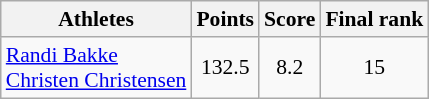<table class="wikitable" style="font-size:90%">
<tr>
<th>Athletes</th>
<th>Points</th>
<th>Score</th>
<th>Final rank</th>
</tr>
<tr align=center>
<td align=left><a href='#'>Randi Bakke</a><br><a href='#'>Christen Christensen</a></td>
<td>132.5</td>
<td>8.2</td>
<td>15</td>
</tr>
</table>
